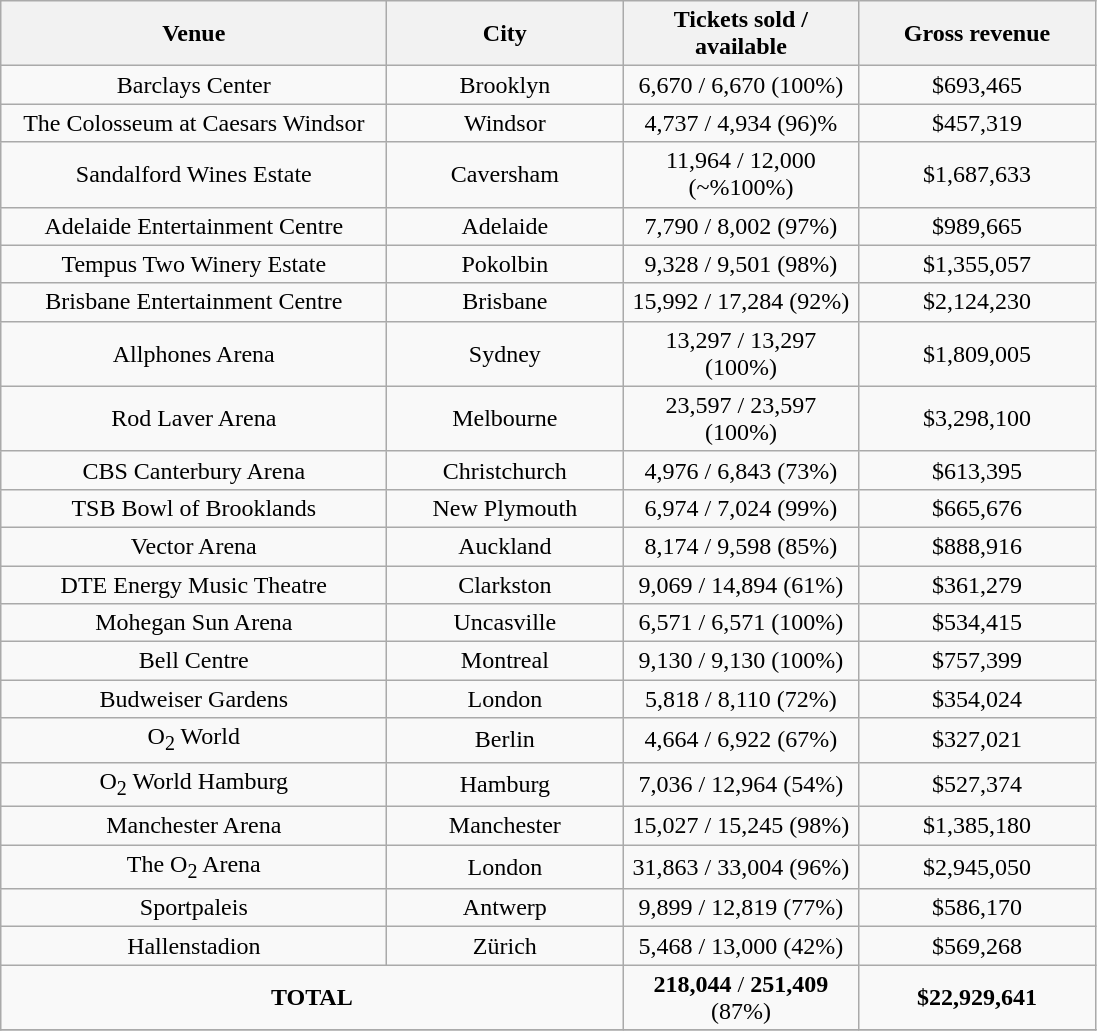<table class="wikitable" style="text-align:center">
<tr>
<th style="width:250px;">Venue</th>
<th style="width:150px;">City</th>
<th style="width:150px;">Tickets sold / available</th>
<th style="width:150px;">Gross revenue</th>
</tr>
<tr>
<td>Barclays Center</td>
<td>Brooklyn</td>
<td>6,670 / 6,670 (100%)</td>
<td>$693,465</td>
</tr>
<tr>
<td>The Colosseum at Caesars Windsor</td>
<td>Windsor</td>
<td>4,737 / 4,934 (96)%</td>
<td>$457,319</td>
</tr>
<tr>
<td>Sandalford Wines Estate</td>
<td>Caversham</td>
<td>11,964 / 12,000 (~%100%)</td>
<td>$1,687,633</td>
</tr>
<tr>
<td>Adelaide Entertainment Centre</td>
<td>Adelaide</td>
<td>7,790 / 8,002 (97%)</td>
<td>$989,665</td>
</tr>
<tr>
<td>Tempus Two Winery Estate</td>
<td>Pokolbin</td>
<td>9,328 / 9,501 (98%)</td>
<td>$1,355,057</td>
</tr>
<tr>
<td>Brisbane Entertainment Centre</td>
<td>Brisbane</td>
<td>15,992 / 17,284 (92%)</td>
<td>$2,124,230</td>
</tr>
<tr>
<td>Allphones Arena</td>
<td>Sydney</td>
<td>13,297 / 13,297 (100%)</td>
<td>$1,809,005</td>
</tr>
<tr>
<td>Rod Laver Arena</td>
<td>Melbourne</td>
<td>23,597 / 23,597 (100%)</td>
<td>$3,298,100</td>
</tr>
<tr>
<td>CBS Canterbury Arena</td>
<td>Christchurch</td>
<td>4,976 / 6,843 (73%)</td>
<td>$613,395</td>
</tr>
<tr>
<td>TSB Bowl of Brooklands</td>
<td>New Plymouth</td>
<td>6,974 / 7,024 (99%)</td>
<td>$665,676</td>
</tr>
<tr>
<td>Vector Arena</td>
<td>Auckland</td>
<td>8,174 / 9,598 (85%)</td>
<td>$888,916</td>
</tr>
<tr>
<td>DTE Energy Music Theatre</td>
<td>Clarkston</td>
<td>9,069 / 14,894 (61%)</td>
<td>$361,279</td>
</tr>
<tr>
<td>Mohegan Sun Arena</td>
<td>Uncasville</td>
<td>6,571 / 6,571 (100%)</td>
<td>$534,415</td>
</tr>
<tr>
<td>Bell Centre</td>
<td>Montreal</td>
<td>9,130 / 9,130 (100%)</td>
<td>$757,399</td>
</tr>
<tr>
<td>Budweiser Gardens</td>
<td>London</td>
<td>5,818 / 8,110 (72%)</td>
<td>$354,024</td>
</tr>
<tr>
<td>O<sub>2</sub> World</td>
<td>Berlin</td>
<td>4,664 / 6,922 (67%)</td>
<td>$327,021</td>
</tr>
<tr>
<td>O<sub>2</sub> World Hamburg</td>
<td>Hamburg</td>
<td>7,036 / 12,964 (54%)</td>
<td>$527,374</td>
</tr>
<tr>
<td>Manchester Arena</td>
<td>Manchester</td>
<td>15,027 / 15,245 (98%)</td>
<td>$1,385,180</td>
</tr>
<tr>
<td>The O<sub>2</sub> Arena</td>
<td>London</td>
<td>31,863 / 33,004 (96%)</td>
<td>$2,945,050</td>
</tr>
<tr>
<td>Sportpaleis</td>
<td>Antwerp</td>
<td>9,899 / 12,819 (77%)</td>
<td>$586,170</td>
</tr>
<tr>
<td>Hallenstadion</td>
<td>Zürich</td>
<td>5,468 / 13,000 (42%)</td>
<td>$569,268</td>
</tr>
<tr>
<td colspan="2"><strong>TOTAL</strong></td>
<td><strong>218,044</strong> / <strong>251,409</strong> (87%)</td>
<td><strong>$22,929,641</strong></td>
</tr>
<tr>
</tr>
</table>
